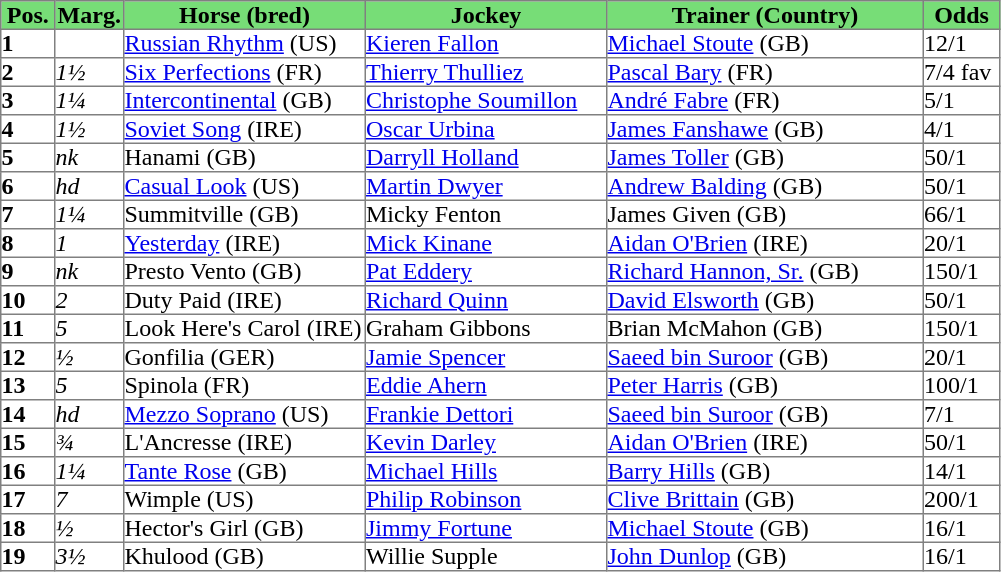<table class = "sortable" | border="1" cellpadding="0" style="border-collapse: collapse;">
<tr style="background:#7d7; text-align:center;">
<th style="width:35px;"><strong>Pos.</strong></th>
<th style="width:45px;"><strong>Marg.</strong></th>
<th style="width:160px;"><strong>Horse (bred)</strong></th>
<th style="width:160px;"><strong>Jockey</strong></th>
<th style="width:210px;"><strong>Trainer (Country)</strong></th>
<th style="width:50px;"><strong>Odds</strong></th>
</tr>
<tr>
<td><strong>1</strong></td>
<td></td>
<td><a href='#'>Russian Rhythm</a> (US)</td>
<td><a href='#'>Kieren Fallon</a></td>
<td><a href='#'>Michael Stoute</a> (GB)</td>
<td>12/1</td>
</tr>
<tr>
<td><strong>2</strong></td>
<td><em>1½</em></td>
<td><a href='#'>Six Perfections</a> (FR)</td>
<td><a href='#'>Thierry Thulliez</a></td>
<td><a href='#'>Pascal Bary</a> (FR)</td>
<td>7/4 fav</td>
</tr>
<tr>
<td><strong>3</strong></td>
<td><em>1¼</em></td>
<td><a href='#'>Intercontinental</a> (GB)</td>
<td><a href='#'>Christophe Soumillon</a></td>
<td><a href='#'>André Fabre</a> (FR)</td>
<td>5/1</td>
</tr>
<tr>
<td><strong>4</strong></td>
<td><em>1½</em></td>
<td><a href='#'>Soviet Song</a> (IRE)</td>
<td><a href='#'>Oscar Urbina</a></td>
<td><a href='#'>James Fanshawe</a> (GB)</td>
<td>4/1</td>
</tr>
<tr>
<td><strong>5</strong></td>
<td><em>nk</em></td>
<td>Hanami (GB)</td>
<td><a href='#'>Darryll Holland</a></td>
<td><a href='#'>James Toller</a> (GB)</td>
<td>50/1</td>
</tr>
<tr>
<td><strong>6</strong></td>
<td><em>hd</em></td>
<td><a href='#'>Casual Look</a> (US)</td>
<td><a href='#'>Martin Dwyer</a></td>
<td><a href='#'>Andrew Balding</a> (GB)</td>
<td>50/1</td>
</tr>
<tr>
<td><strong>7</strong></td>
<td><em>1¼</em></td>
<td>Summitville (GB)</td>
<td>Micky Fenton</td>
<td>James Given (GB)</td>
<td>66/1</td>
</tr>
<tr>
<td><strong>8</strong></td>
<td><em>1</em></td>
<td><a href='#'>Yesterday</a> (IRE)</td>
<td><a href='#'>Mick Kinane</a></td>
<td><a href='#'>Aidan O'Brien</a> (IRE)</td>
<td>20/1</td>
</tr>
<tr>
<td><strong>9</strong></td>
<td><em>nk</em></td>
<td>Presto Vento (GB)</td>
<td><a href='#'>Pat Eddery</a></td>
<td><a href='#'>Richard Hannon, Sr.</a> (GB)</td>
<td>150/1</td>
</tr>
<tr>
<td><strong>10</strong></td>
<td><em>2</em></td>
<td>Duty Paid (IRE)</td>
<td><a href='#'>Richard Quinn</a></td>
<td><a href='#'>David Elsworth</a> (GB)</td>
<td>50/1</td>
</tr>
<tr>
<td><strong>11</strong></td>
<td><em>5</em></td>
<td>Look Here's Carol (IRE)</td>
<td>Graham Gibbons</td>
<td>Brian McMahon (GB)</td>
<td>150/1</td>
</tr>
<tr>
<td><strong>12</strong></td>
<td><em>½</em></td>
<td>Gonfilia (GER)</td>
<td><a href='#'>Jamie Spencer</a></td>
<td><a href='#'>Saeed bin Suroor</a> (GB)</td>
<td>20/1</td>
</tr>
<tr>
<td><strong>13</strong></td>
<td><em>5</em></td>
<td>Spinola (FR)</td>
<td><a href='#'>Eddie Ahern</a></td>
<td><a href='#'>Peter Harris</a> (GB)</td>
<td>100/1</td>
</tr>
<tr>
<td><strong>14</strong></td>
<td><em>hd</em></td>
<td><a href='#'>Mezzo Soprano</a> (US)</td>
<td><a href='#'>Frankie Dettori</a></td>
<td><a href='#'>Saeed bin Suroor</a> (GB)</td>
<td>7/1</td>
</tr>
<tr>
<td><strong>15</strong></td>
<td><em>¾</em></td>
<td>L'Ancresse (IRE)</td>
<td><a href='#'>Kevin Darley</a></td>
<td><a href='#'>Aidan O'Brien</a> (IRE)</td>
<td>50/1</td>
</tr>
<tr>
<td><strong>16</strong></td>
<td><em>1¼</em></td>
<td><a href='#'>Tante Rose</a> (GB)</td>
<td><a href='#'>Michael Hills</a></td>
<td><a href='#'>Barry Hills</a> (GB)</td>
<td>14/1</td>
</tr>
<tr>
<td><strong>17</strong></td>
<td><em>7</em></td>
<td>Wimple (US)</td>
<td><a href='#'>Philip Robinson</a></td>
<td><a href='#'>Clive Brittain</a> (GB)</td>
<td>200/1</td>
</tr>
<tr>
<td><strong>18</strong></td>
<td><em>½</em></td>
<td>Hector's Girl (GB)</td>
<td><a href='#'>Jimmy Fortune</a></td>
<td><a href='#'>Michael Stoute</a> (GB)</td>
<td>16/1</td>
</tr>
<tr>
<td><strong>19</strong></td>
<td><em>3½</em></td>
<td>Khulood (GB)</td>
<td>Willie Supple</td>
<td><a href='#'>John Dunlop</a> (GB)</td>
<td>16/1</td>
</tr>
</table>
